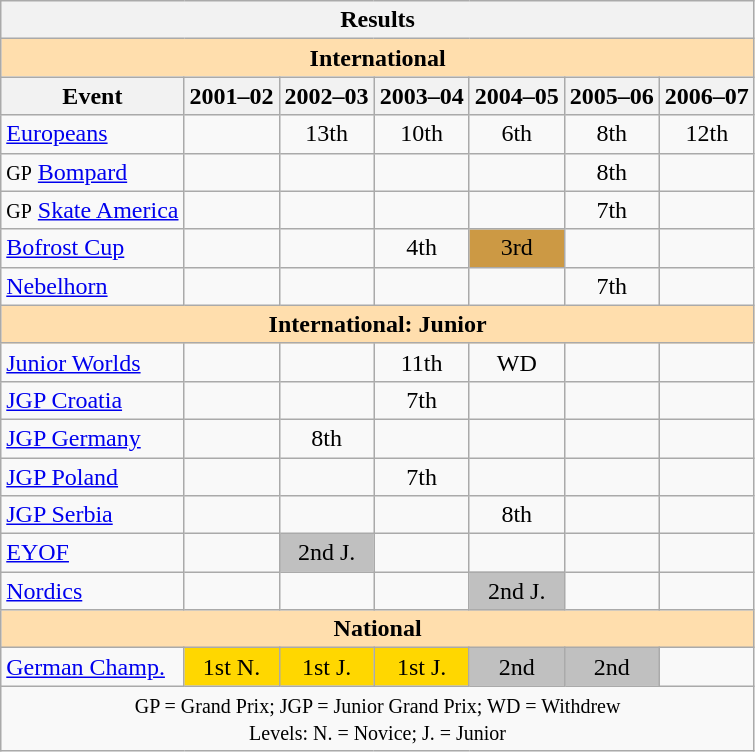<table class="wikitable" style="text-align:center">
<tr>
<th colspan=7 align=center><strong>Results</strong></th>
</tr>
<tr>
<th style="background-color: #ffdead; " colspan=7 align=center><strong>International</strong></th>
</tr>
<tr>
<th>Event</th>
<th>2001–02</th>
<th>2002–03</th>
<th>2003–04</th>
<th>2004–05</th>
<th>2005–06</th>
<th>2006–07</th>
</tr>
<tr>
<td align=left><a href='#'>Europeans</a></td>
<td></td>
<td>13th</td>
<td>10th</td>
<td>6th</td>
<td>8th</td>
<td>12th</td>
</tr>
<tr>
<td align=left><small>GP</small> <a href='#'>Bompard</a></td>
<td></td>
<td></td>
<td></td>
<td></td>
<td>8th</td>
<td></td>
</tr>
<tr>
<td align=left><small>GP</small> <a href='#'>Skate America</a></td>
<td></td>
<td></td>
<td></td>
<td></td>
<td>7th</td>
<td></td>
</tr>
<tr>
<td align=left><a href='#'>Bofrost Cup</a></td>
<td></td>
<td></td>
<td>4th</td>
<td bgcolor=cc9944>3rd</td>
<td></td>
<td></td>
</tr>
<tr>
<td align=left><a href='#'>Nebelhorn</a></td>
<td></td>
<td></td>
<td></td>
<td></td>
<td>7th</td>
<td></td>
</tr>
<tr>
<th style="background-color: #ffdead; " colspan=7 align=center><strong>International: Junior</strong></th>
</tr>
<tr>
<td align=left><a href='#'>Junior Worlds</a></td>
<td></td>
<td></td>
<td>11th</td>
<td>WD</td>
<td></td>
<td></td>
</tr>
<tr>
<td align=left><a href='#'>JGP Croatia</a></td>
<td></td>
<td></td>
<td>7th</td>
<td></td>
<td></td>
<td></td>
</tr>
<tr>
<td align=left><a href='#'>JGP Germany</a></td>
<td></td>
<td>8th</td>
<td></td>
<td></td>
<td></td>
<td></td>
</tr>
<tr>
<td align=left><a href='#'>JGP Poland</a></td>
<td></td>
<td></td>
<td>7th</td>
<td></td>
<td></td>
<td></td>
</tr>
<tr>
<td align=left><a href='#'>JGP Serbia</a></td>
<td></td>
<td></td>
<td></td>
<td>8th</td>
<td></td>
<td></td>
</tr>
<tr>
<td align=left><a href='#'>EYOF</a></td>
<td></td>
<td bgcolor=silver>2nd J.</td>
<td></td>
<td></td>
<td></td>
<td></td>
</tr>
<tr>
<td align=left><a href='#'>Nordics</a></td>
<td></td>
<td></td>
<td></td>
<td bgcolor=silver>2nd J.</td>
<td></td>
<td></td>
</tr>
<tr>
<th style="background-color: #ffdead; " colspan=7 align=center><strong>National</strong></th>
</tr>
<tr>
<td align=left><a href='#'>German Champ.</a></td>
<td bgcolor=gold>1st N.</td>
<td bgcolor=gold>1st J.</td>
<td bgcolor=gold>1st J.</td>
<td bgcolor=silver>2nd</td>
<td bgcolor=silver>2nd</td>
<td></td>
</tr>
<tr>
<td colspan=7 align=center><small> GP = Grand Prix; JGP = Junior Grand Prix; WD = Withdrew <br> Levels: N. = Novice; J. = Junior </small></td>
</tr>
</table>
